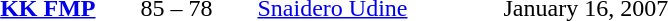<table style="text-align:center">
<tr>
<th width=160></th>
<th width=100></th>
<th width=160></th>
<th width=200></th>
</tr>
<tr>
<td align=right><strong><a href='#'>KK FMP</a></strong> </td>
<td>85 – 78</td>
<td align=left> <a href='#'>Snaidero Udine</a></td>
<td align=left>January 16, 2007</td>
</tr>
</table>
